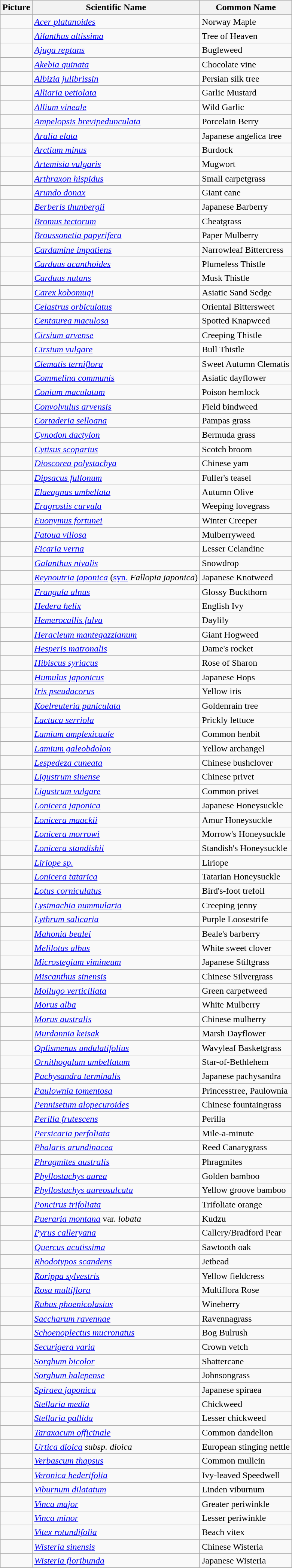<table class="wikitable sortable">
<tr>
<th class=unsortable><strong>Picture</strong></th>
<th><strong>Scientific Name</strong></th>
<th><strong>Common Name</strong></th>
</tr>
<tr>
<td></td>
<td><em><a href='#'>Acer platanoides</a></em></td>
<td>Norway Maple</td>
</tr>
<tr>
<td></td>
<td><em><a href='#'>Ailanthus altissima</a></em></td>
<td>Tree of Heaven</td>
</tr>
<tr>
<td></td>
<td><em><a href='#'>Ajuga reptans</a></em></td>
<td>Bugleweed</td>
</tr>
<tr>
<td></td>
<td><em><a href='#'>Akebia quinata</a></em></td>
<td>Chocolate vine</td>
</tr>
<tr>
<td></td>
<td><em><a href='#'>Albizia julibrissin</a></em></td>
<td>Persian silk tree</td>
</tr>
<tr>
<td></td>
<td><em><a href='#'>Alliaria petiolata</a></em></td>
<td>Garlic Mustard</td>
</tr>
<tr>
<td></td>
<td><em><a href='#'>Allium vineale</a></em></td>
<td>Wild Garlic</td>
</tr>
<tr>
<td></td>
<td><em><a href='#'>Ampelopsis brevipedunculata</a></em></td>
<td>Porcelain Berry</td>
</tr>
<tr>
<td></td>
<td><em><a href='#'>Aralia elata</a></em></td>
<td>Japanese angelica tree</td>
</tr>
<tr>
<td></td>
<td><em><a href='#'>Arctium minus</a></em></td>
<td>Burdock</td>
</tr>
<tr>
<td></td>
<td><em><a href='#'>Artemisia vulgaris</a></em></td>
<td>Mugwort</td>
</tr>
<tr>
<td></td>
<td><em><a href='#'>Arthraxon hispidus</a></em></td>
<td>Small carpetgrass</td>
</tr>
<tr>
<td></td>
<td><em><a href='#'>Arundo donax</a></em></td>
<td>Giant cane</td>
</tr>
<tr>
<td></td>
<td><em><a href='#'>Berberis thunbergii</a></em></td>
<td>Japanese Barberry</td>
</tr>
<tr>
<td></td>
<td><em><a href='#'>Bromus tectorum</a></em></td>
<td>Cheatgrass</td>
</tr>
<tr>
<td></td>
<td><em><a href='#'>Broussonetia papyrifera</a></em></td>
<td>Paper Mulberry</td>
</tr>
<tr>
<td></td>
<td><em><a href='#'>Cardamine impatiens</a></em></td>
<td>Narrowleaf Bittercress</td>
</tr>
<tr>
<td></td>
<td><em><a href='#'>Carduus acanthoides</a></em></td>
<td>Plumeless Thistle</td>
</tr>
<tr>
<td></td>
<td><em><a href='#'>Carduus nutans</a></em></td>
<td>Musk Thistle</td>
</tr>
<tr>
<td></td>
<td><em><a href='#'>Carex kobomugi</a></em></td>
<td>Asiatic Sand Sedge</td>
</tr>
<tr>
<td></td>
<td><em><a href='#'>Celastrus orbiculatus</a></em></td>
<td>Oriental Bittersweet</td>
</tr>
<tr>
<td></td>
<td><em><a href='#'>Centaurea maculosa</a></em></td>
<td>Spotted Knapweed</td>
</tr>
<tr>
<td></td>
<td><em><a href='#'>Cirsium arvense</a></em></td>
<td>Creeping Thistle</td>
</tr>
<tr>
<td></td>
<td><em><a href='#'>Cirsium vulgare</a></em></td>
<td>Bull Thistle</td>
</tr>
<tr>
<td></td>
<td><em><a href='#'>Clematis terniflora</a></em></td>
<td>Sweet Autumn Clematis</td>
</tr>
<tr>
<td></td>
<td><em><a href='#'>Commelina communis</a></em></td>
<td>Asiatic dayflower</td>
</tr>
<tr>
<td></td>
<td><em><a href='#'>Conium maculatum</a></em></td>
<td>Poison hemlock</td>
</tr>
<tr>
<td></td>
<td><em><a href='#'>Convolvulus arvensis</a></em></td>
<td>Field bindweed</td>
</tr>
<tr>
<td></td>
<td><em><a href='#'>Cortaderia selloana</a></em></td>
<td>Pampas grass</td>
</tr>
<tr>
<td></td>
<td><em><a href='#'>Cynodon dactylon</a></em></td>
<td>Bermuda grass</td>
</tr>
<tr>
<td></td>
<td><em><a href='#'>Cytisus scoparius</a></em></td>
<td>Scotch broom</td>
</tr>
<tr>
<td></td>
<td><em><a href='#'>Dioscorea polystachya</a></em></td>
<td>Chinese yam</td>
</tr>
<tr>
<td></td>
<td><em><a href='#'>Dipsacus fullonum</a></em></td>
<td>Fuller's teasel</td>
</tr>
<tr>
<td></td>
<td><em><a href='#'>Elaeagnus umbellata</a></em></td>
<td>Autumn Olive</td>
</tr>
<tr>
<td></td>
<td><em><a href='#'>Eragrostis curvula</a></em></td>
<td>Weeping lovegrass</td>
</tr>
<tr>
<td></td>
<td><em><a href='#'>Euonymus fortunei</a></em></td>
<td>Winter Creeper</td>
</tr>
<tr>
<td></td>
<td><em><a href='#'>Fatoua villosa</a></em></td>
<td>Mulberryweed</td>
</tr>
<tr>
<td></td>
<td><em><a href='#'>Ficaria verna</a></em></td>
<td>Lesser Celandine</td>
</tr>
<tr>
<td></td>
<td><em><a href='#'>Galanthus nivalis</a></em></td>
<td>Snowdrop</td>
</tr>
<tr>
<td></td>
<td><em><a href='#'>Reynoutria japonica</a></em> (<a href='#'>syn.</a> <em>Fallopia japonica</em>)</td>
<td>Japanese Knotweed</td>
</tr>
<tr>
<td></td>
<td><em><a href='#'>Frangula alnus</a></em></td>
<td>Glossy Buckthorn</td>
</tr>
<tr>
<td></td>
<td><em><a href='#'>Hedera helix</a></em></td>
<td>English Ivy</td>
</tr>
<tr>
<td></td>
<td><em><a href='#'>Hemerocallis fulva</a></em></td>
<td>Daylily</td>
</tr>
<tr>
<td></td>
<td><em><a href='#'>Heracleum mantegazzianum</a></em></td>
<td>Giant Hogweed</td>
</tr>
<tr>
<td></td>
<td><em><a href='#'>Hesperis matronalis</a></em></td>
<td>Dame's rocket</td>
</tr>
<tr>
<td></td>
<td><em><a href='#'>Hibiscus syriacus</a></em></td>
<td>Rose of Sharon</td>
</tr>
<tr>
<td></td>
<td><em><a href='#'>Humulus japonicus</a></em></td>
<td>Japanese Hops</td>
</tr>
<tr>
<td></td>
<td><em><a href='#'>Iris pseudacorus</a></em></td>
<td>Yellow iris</td>
</tr>
<tr>
<td></td>
<td><em><a href='#'>Koelreuteria paniculata</a></em></td>
<td>Goldenrain tree</td>
</tr>
<tr>
<td></td>
<td><em><a href='#'>Lactuca serriola</a></em></td>
<td>Prickly lettuce</td>
</tr>
<tr>
<td></td>
<td><em><a href='#'>Lamium amplexicaule</a></em></td>
<td>Common henbit</td>
</tr>
<tr>
<td></td>
<td><em><a href='#'>Lamium galeobdolon</a></em></td>
<td>Yellow archangel</td>
</tr>
<tr>
<td></td>
<td><em><a href='#'>Lespedeza cuneata</a></em></td>
<td>Chinese bushclover</td>
</tr>
<tr>
<td></td>
<td><em><a href='#'>Ligustrum sinense</a></em></td>
<td>Chinese privet</td>
</tr>
<tr>
<td></td>
<td><em><a href='#'>Ligustrum vulgare</a></em></td>
<td>Common privet</td>
</tr>
<tr>
<td></td>
<td><em><a href='#'>Lonicera japonica</a></em></td>
<td>Japanese Honeysuckle</td>
</tr>
<tr>
<td></td>
<td><em><a href='#'>Lonicera maackii</a></em></td>
<td>Amur Honeysuckle</td>
</tr>
<tr>
<td></td>
<td><em><a href='#'>Lonicera morrowi</a></em></td>
<td>Morrow's Honeysuckle</td>
</tr>
<tr>
<td></td>
<td><em><a href='#'>Lonicera standishii</a></em></td>
<td>Standish's Honeysuckle</td>
</tr>
<tr>
<td></td>
<td><em><a href='#'>Liriope sp.</a></em></td>
<td>Liriope</td>
</tr>
<tr>
<td></td>
<td><em><a href='#'>Lonicera tatarica</a></em></td>
<td>Tatarian Honeysuckle</td>
</tr>
<tr>
<td></td>
<td><em><a href='#'>Lotus corniculatus</a></em></td>
<td>Bird's-foot trefoil</td>
</tr>
<tr>
<td></td>
<td><em><a href='#'>Lysimachia nummularia</a></em></td>
<td>Creeping jenny</td>
</tr>
<tr>
<td></td>
<td><em><a href='#'>Lythrum salicaria</a></em></td>
<td>Purple Loosestrife</td>
</tr>
<tr>
<td></td>
<td><em><a href='#'>Mahonia bealei</a></em></td>
<td>Beale's barberry</td>
</tr>
<tr>
<td></td>
<td><em><a href='#'>Melilotus albus</a></em></td>
<td>White sweet clover</td>
</tr>
<tr>
<td></td>
<td><em><a href='#'>Microstegium vimineum</a></em></td>
<td>Japanese Stiltgrass</td>
</tr>
<tr>
<td></td>
<td><em><a href='#'>Miscanthus sinensis</a></em></td>
<td>Chinese Silvergrass</td>
</tr>
<tr>
<td></td>
<td><em><a href='#'>Mollugo verticillata</a></em></td>
<td>Green carpetweed</td>
</tr>
<tr>
<td></td>
<td><em><a href='#'>Morus alba</a></em></td>
<td>White Mulberry</td>
</tr>
<tr>
<td></td>
<td><em><a href='#'>Morus australis</a></em></td>
<td>Chinese mulberry</td>
</tr>
<tr>
<td></td>
<td><em><a href='#'>Murdannia keisak</a></em></td>
<td>Marsh Dayflower</td>
</tr>
<tr>
<td></td>
<td><em><a href='#'>Oplismenus undulatifolius</a></em></td>
<td>Wavyleaf Basketgrass</td>
</tr>
<tr>
<td></td>
<td><em><a href='#'>Ornithogalum umbellatum</a></em></td>
<td>Star-of-Bethlehem</td>
</tr>
<tr>
<td></td>
<td><em><a href='#'>Pachysandra terminalis</a></em></td>
<td>Japanese pachysandra</td>
</tr>
<tr>
<td></td>
<td><em><a href='#'>Paulownia tomentosa</a></em></td>
<td>Princesstree, Paulownia</td>
</tr>
<tr>
<td></td>
<td><em><a href='#'>Pennisetum alopecuroides</a></em></td>
<td>Chinese fountaingrass</td>
</tr>
<tr>
<td></td>
<td><em><a href='#'>Perilla frutescens</a></em></td>
<td>Perilla</td>
</tr>
<tr>
<td></td>
<td><em><a href='#'>Persicaria perfoliata</a></em></td>
<td>Mile-a-minute</td>
</tr>
<tr>
<td></td>
<td><em><a href='#'>Phalaris arundinacea</a></em></td>
<td>Reed Canarygrass</td>
</tr>
<tr>
<td></td>
<td><em><a href='#'>Phragmites australis</a></em></td>
<td>Phragmites</td>
</tr>
<tr>
<td></td>
<td><em><a href='#'>Phyllostachys aurea</a></em></td>
<td>Golden bamboo</td>
</tr>
<tr>
<td></td>
<td><em><a href='#'>Phyllostachys aureosulcata</a></em></td>
<td>Yellow groove bamboo</td>
</tr>
<tr>
<td></td>
<td><em><a href='#'>Poncirus trifoliata</a></em></td>
<td>Trifoliate orange</td>
</tr>
<tr>
<td></td>
<td><em><a href='#'>Pueraria montana</a></em> var. <em>lobata</em></td>
<td>Kudzu</td>
</tr>
<tr>
<td></td>
<td><em><a href='#'>Pyrus calleryana</a></em></td>
<td>Callery/Bradford Pear</td>
</tr>
<tr>
<td></td>
<td><em><a href='#'>Quercus acutissima</a></em></td>
<td>Sawtooth oak</td>
</tr>
<tr>
<td></td>
<td><em><a href='#'>Rhodotypos scandens</a></em></td>
<td>Jetbead</td>
</tr>
<tr>
<td></td>
<td><em><a href='#'>Rorippa sylvestris</a></em></td>
<td>Yellow fieldcress</td>
</tr>
<tr>
<td></td>
<td><em><a href='#'>Rosa multiflora</a></em></td>
<td>Multiflora Rose</td>
</tr>
<tr>
<td></td>
<td><em><a href='#'>Rubus phoenicolasius</a></em></td>
<td>Wineberry</td>
</tr>
<tr>
<td></td>
<td><em><a href='#'>Saccharum ravennae</a></em></td>
<td>Ravennagrass</td>
</tr>
<tr>
<td></td>
<td><em><a href='#'>Schoenoplectus mucronatus</a></em></td>
<td>Bog Bulrush</td>
</tr>
<tr>
<td></td>
<td><em><a href='#'>Securigera varia</a></em></td>
<td>Crown vetch</td>
</tr>
<tr>
<td></td>
<td><em><a href='#'>Sorghum bicolor</a></em></td>
<td>Shattercane</td>
</tr>
<tr>
<td></td>
<td><em><a href='#'>Sorghum halepense</a></em></td>
<td>Johnsongrass</td>
</tr>
<tr>
<td></td>
<td><em><a href='#'>Spiraea japonica</a></em></td>
<td>Japanese spiraea</td>
</tr>
<tr>
<td></td>
<td><em><a href='#'>Stellaria media</a></em></td>
<td>Chickweed</td>
</tr>
<tr>
<td></td>
<td><em><a href='#'>Stellaria pallida</a></em></td>
<td>Lesser chickweed</td>
</tr>
<tr>
<td></td>
<td><em><a href='#'>Taraxacum officinale</a></em></td>
<td>Common dandelion</td>
</tr>
<tr>
<td></td>
<td><em><a href='#'>Urtica dioica</a> subsp. dioica</em></td>
<td>European stinging nettle</td>
</tr>
<tr>
<td></td>
<td><em><a href='#'>Verbascum thapsus</a></em></td>
<td>Common mullein</td>
</tr>
<tr>
<td></td>
<td><em><a href='#'>Veronica hederifolia</a></em></td>
<td>Ivy-leaved Speedwell</td>
</tr>
<tr>
<td></td>
<td><em><a href='#'>Viburnum dilatatum</a></em></td>
<td>Linden viburnum</td>
</tr>
<tr>
<td></td>
<td><em><a href='#'>Vinca major</a></em></td>
<td>Greater periwinkle</td>
</tr>
<tr>
<td></td>
<td><em><a href='#'>Vinca minor</a></em></td>
<td>Lesser periwinkle</td>
</tr>
<tr>
<td></td>
<td><em><a href='#'>Vitex rotundifolia</a></em></td>
<td>Beach vitex</td>
</tr>
<tr>
<td></td>
<td><em><a href='#'>Wisteria sinensis</a></em></td>
<td>Chinese Wisteria</td>
</tr>
<tr>
<td></td>
<td><em><a href='#'>Wisteria floribunda</a></em></td>
<td>Japanese Wisteria</td>
</tr>
<tr>
</tr>
</table>
